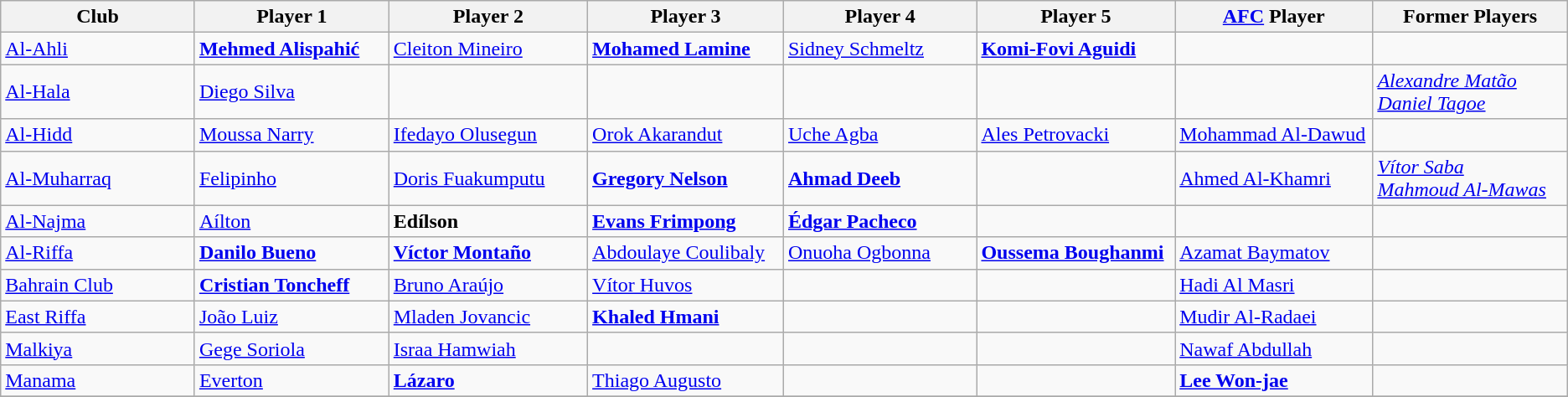<table class="wikitable">
<tr>
<th width="170">Club</th>
<th width="170">Player 1</th>
<th width="170">Player 2</th>
<th width="170">Player 3</th>
<th width="170">Player 4</th>
<th width="170">Player 5</th>
<th width="170"><a href='#'>AFC</a> Player</th>
<th width="170">Former Players</th>
</tr>
<tr>
<td><a href='#'>Al-Ahli</a></td>
<td> <strong><a href='#'>Mehmed Alispahić</a></strong></td>
<td> <a href='#'>Cleiton Mineiro</a></td>
<td> <strong><a href='#'>Mohamed Lamine</a></strong></td>
<td> <a href='#'>Sidney Schmeltz</a></td>
<td> <strong><a href='#'>Komi-Fovi Aguidi</a></strong></td>
<td></td>
<td></td>
</tr>
<tr>
<td><a href='#'>Al-Hala</a></td>
<td> <a href='#'>Diego Silva</a></td>
<td></td>
<td></td>
<td></td>
<td></td>
<td></td>
<td> <em><a href='#'>Alexandre Matão</a></em> <br>  <em><a href='#'>Daniel Tagoe</a></em></td>
</tr>
<tr>
<td><a href='#'>Al-Hidd</a></td>
<td> <a href='#'>Moussa Narry</a></td>
<td> <a href='#'>Ifedayo Olusegun</a></td>
<td> <a href='#'>Orok Akarandut</a></td>
<td> <a href='#'>Uche Agba</a></td>
<td> <a href='#'>Ales Petrovacki</a></td>
<td> <a href='#'>Mohammad Al-Dawud</a></td>
<td></td>
</tr>
<tr>
<td><a href='#'>Al-Muharraq</a></td>
<td> <a href='#'>Felipinho</a></td>
<td> <a href='#'>Doris Fuakumputu</a></td>
<td> <strong><a href='#'>Gregory Nelson</a></strong></td>
<td> <strong><a href='#'>Ahmad Deeb</a></strong></td>
<td></td>
<td> <a href='#'>Ahmed Al-Khamri</a></td>
<td> <em><a href='#'>Vítor Saba</a></em> <br>  <em><a href='#'>Mahmoud Al-Mawas</a></em></td>
</tr>
<tr>
<td><a href='#'>Al-Najma</a></td>
<td> <a href='#'>Aílton</a></td>
<td> <strong>Edílson</strong></td>
<td> <strong><a href='#'>Evans Frimpong</a></strong></td>
<td> <strong><a href='#'>Édgar Pacheco</a></strong></td>
<td></td>
<td></td>
<td></td>
</tr>
<tr>
<td><a href='#'>Al-Riffa</a></td>
<td> <strong><a href='#'>Danilo Bueno</a></strong></td>
<td> <strong><a href='#'>Víctor Montaño</a></strong></td>
<td> <a href='#'>Abdoulaye Coulibaly</a></td>
<td> <a href='#'>Onuoha Ogbonna</a></td>
<td> <strong><a href='#'>Oussema Boughanmi</a></strong></td>
<td> <a href='#'>Azamat Baymatov</a></td>
<td></td>
</tr>
<tr>
<td><a href='#'>Bahrain Club</a></td>
<td> <strong><a href='#'>Cristian Toncheff</a></strong></td>
<td> <a href='#'>Bruno Araújo</a></td>
<td> <a href='#'>Vítor Huvos</a></td>
<td></td>
<td></td>
<td> <a href='#'>Hadi Al Masri</a></td>
<td></td>
</tr>
<tr>
<td><a href='#'>East Riffa</a></td>
<td> <a href='#'>João Luiz</a></td>
<td> <a href='#'>Mladen Jovancic</a></td>
<td> <strong><a href='#'>Khaled Hmani</a></strong></td>
<td></td>
<td></td>
<td> <a href='#'>Mudir Al-Radaei</a></td>
<td></td>
</tr>
<tr>
<td><a href='#'>Malkiya</a></td>
<td> <a href='#'>Gege Soriola</a></td>
<td> <a href='#'>Israa Hamwiah</a></td>
<td></td>
<td></td>
<td></td>
<td> <a href='#'>Nawaf Abdullah</a></td>
<td></td>
</tr>
<tr>
<td><a href='#'>Manama</a></td>
<td> <a href='#'>Everton</a></td>
<td> <strong><a href='#'>Lázaro</a></strong></td>
<td> <a href='#'>Thiago Augusto</a></td>
<td></td>
<td></td>
<td> <strong><a href='#'>Lee Won-jae</a></strong></td>
<td></td>
</tr>
<tr>
</tr>
</table>
